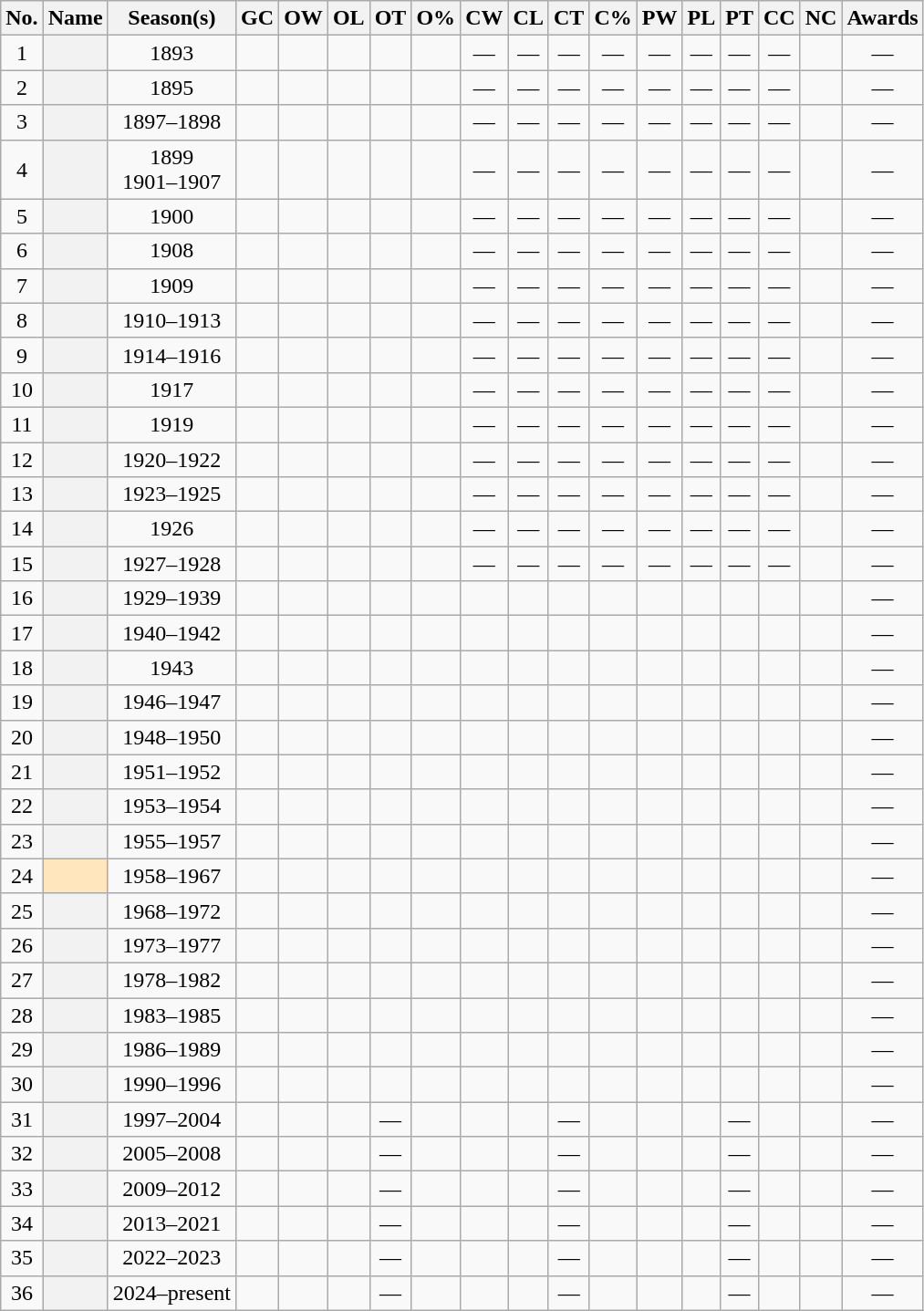<table class="wikitable sortable" style="text-align:center">
<tr>
<th scope="col" class="unsortable">No.</th>
<th scope="col">Name</th>
<th scope="col">Season(s)</th>
<th scope="col">GC</th>
<th scope="col">OW</th>
<th scope="col">OL</th>
<th scope="col">OT</th>
<th scope="col">O%</th>
<th scope="col">CW</th>
<th scope="col">CL</th>
<th scope="col">CT</th>
<th scope="col">C%</th>
<th scope="col">PW</th>
<th scope="col">PL</th>
<th scope="col">PT</th>
<th scope="col">CC</th>
<th scope="col">NC</th>
<th scope="col" class="unsortable">Awards</th>
</tr>
<tr>
<td>1</td>
<th scope="row"></th>
<td>1893</td>
<td></td>
<td></td>
<td></td>
<td></td>
<td></td>
<td>—</td>
<td>—</td>
<td>—</td>
<td>—</td>
<td>—</td>
<td>—</td>
<td>—</td>
<td>—</td>
<td></td>
<td>—</td>
</tr>
<tr>
<td>2</td>
<th scope="row"></th>
<td>1895</td>
<td></td>
<td></td>
<td></td>
<td></td>
<td></td>
<td>—</td>
<td>—</td>
<td>—</td>
<td>—</td>
<td>—</td>
<td>—</td>
<td>—</td>
<td>—</td>
<td></td>
<td>—</td>
</tr>
<tr>
<td>3</td>
<th scope="row"></th>
<td>1897–1898</td>
<td></td>
<td></td>
<td></td>
<td></td>
<td></td>
<td>—</td>
<td>—</td>
<td>—</td>
<td>—</td>
<td>—</td>
<td>—</td>
<td>—</td>
<td>—</td>
<td></td>
<td>—</td>
</tr>
<tr>
<td>4</td>
<th scope="row"></th>
<td>1899<br>1901–1907</td>
<td></td>
<td></td>
<td></td>
<td></td>
<td></td>
<td>—</td>
<td>—</td>
<td>—</td>
<td>—</td>
<td>—</td>
<td>—</td>
<td>—</td>
<td>—</td>
<td></td>
<td>—</td>
</tr>
<tr>
<td>5</td>
<th scope="row"></th>
<td>1900</td>
<td></td>
<td></td>
<td></td>
<td></td>
<td></td>
<td>—</td>
<td>—</td>
<td>—</td>
<td>—</td>
<td>—</td>
<td>—</td>
<td>—</td>
<td>—</td>
<td></td>
<td>—</td>
</tr>
<tr>
<td>6</td>
<th scope="row"></th>
<td>1908</td>
<td></td>
<td></td>
<td></td>
<td></td>
<td></td>
<td>—</td>
<td>—</td>
<td>—</td>
<td>—</td>
<td>—</td>
<td>—</td>
<td>—</td>
<td>—</td>
<td></td>
<td>—</td>
</tr>
<tr>
<td>7</td>
<th scope="row"></th>
<td>1909</td>
<td></td>
<td></td>
<td></td>
<td></td>
<td></td>
<td>—</td>
<td>—</td>
<td>—</td>
<td>—</td>
<td>—</td>
<td>—</td>
<td>—</td>
<td>—</td>
<td></td>
<td>—</td>
</tr>
<tr>
<td>8</td>
<th scope="row"></th>
<td>1910–1913</td>
<td></td>
<td></td>
<td></td>
<td></td>
<td></td>
<td>—</td>
<td>—</td>
<td>—</td>
<td>—</td>
<td>—</td>
<td>—</td>
<td>—</td>
<td>—</td>
<td></td>
<td>—</td>
</tr>
<tr>
<td>9</td>
<th scope="row"></th>
<td>1914–1916</td>
<td></td>
<td></td>
<td></td>
<td></td>
<td></td>
<td>—</td>
<td>—</td>
<td>—</td>
<td>—</td>
<td>—</td>
<td>—</td>
<td>—</td>
<td>—</td>
<td></td>
<td>—</td>
</tr>
<tr>
<td>10</td>
<th scope="row"></th>
<td>1917</td>
<td></td>
<td></td>
<td></td>
<td></td>
<td></td>
<td>—</td>
<td>—</td>
<td>—</td>
<td>—</td>
<td>—</td>
<td>—</td>
<td>—</td>
<td>—</td>
<td></td>
<td>—</td>
</tr>
<tr>
<td>11</td>
<th scope="row"></th>
<td>1919</td>
<td></td>
<td></td>
<td></td>
<td></td>
<td></td>
<td>—</td>
<td>—</td>
<td>—</td>
<td>—</td>
<td>—</td>
<td>—</td>
<td>—</td>
<td>—</td>
<td></td>
<td>—</td>
</tr>
<tr>
<td>12</td>
<th scope="row"></th>
<td>1920–1922</td>
<td></td>
<td></td>
<td></td>
<td></td>
<td></td>
<td>—</td>
<td>—</td>
<td>—</td>
<td>—</td>
<td>—</td>
<td>—</td>
<td>—</td>
<td>—</td>
<td></td>
<td>—</td>
</tr>
<tr>
<td>13</td>
<th scope="row"></th>
<td>1923–1925</td>
<td></td>
<td></td>
<td></td>
<td></td>
<td></td>
<td>—</td>
<td>—</td>
<td>—</td>
<td>—</td>
<td>—</td>
<td>—</td>
<td>—</td>
<td>—</td>
<td></td>
<td>—</td>
</tr>
<tr>
<td>14</td>
<th scope="row"></th>
<td>1926</td>
<td></td>
<td></td>
<td></td>
<td></td>
<td></td>
<td>—</td>
<td>—</td>
<td>—</td>
<td>—</td>
<td>—</td>
<td>—</td>
<td>—</td>
<td>—</td>
<td></td>
<td>—</td>
</tr>
<tr>
<td>15</td>
<th scope="row"></th>
<td>1927–1928</td>
<td></td>
<td></td>
<td></td>
<td></td>
<td></td>
<td>—</td>
<td>—</td>
<td>—</td>
<td>—</td>
<td>—</td>
<td>—</td>
<td>—</td>
<td>—</td>
<td></td>
<td>—</td>
</tr>
<tr>
<td>16</td>
<th scope="row"></th>
<td>1929–1939</td>
<td></td>
<td></td>
<td></td>
<td></td>
<td></td>
<td></td>
<td></td>
<td></td>
<td></td>
<td></td>
<td></td>
<td></td>
<td></td>
<td></td>
<td>—</td>
</tr>
<tr>
<td>17</td>
<th scope="row"></th>
<td>1940–1942</td>
<td></td>
<td></td>
<td></td>
<td></td>
<td></td>
<td></td>
<td></td>
<td></td>
<td></td>
<td></td>
<td></td>
<td></td>
<td></td>
<td></td>
<td>—</td>
</tr>
<tr>
<td>18</td>
<th scope="row"></th>
<td>1943</td>
<td></td>
<td></td>
<td></td>
<td></td>
<td></td>
<td></td>
<td></td>
<td></td>
<td></td>
<td></td>
<td></td>
<td></td>
<td></td>
<td></td>
<td>—</td>
</tr>
<tr>
<td>19</td>
<th scope="row"></th>
<td>1946–1947</td>
<td></td>
<td></td>
<td></td>
<td></td>
<td></td>
<td></td>
<td></td>
<td></td>
<td></td>
<td></td>
<td></td>
<td></td>
<td></td>
<td></td>
<td>—</td>
</tr>
<tr>
<td>20</td>
<th scope="row"></th>
<td>1948–1950</td>
<td></td>
<td></td>
<td></td>
<td></td>
<td></td>
<td></td>
<td></td>
<td></td>
<td></td>
<td></td>
<td></td>
<td></td>
<td></td>
<td></td>
<td>—</td>
</tr>
<tr>
<td>21</td>
<th scope="row"></th>
<td>1951–1952</td>
<td></td>
<td></td>
<td></td>
<td></td>
<td></td>
<td></td>
<td></td>
<td></td>
<td></td>
<td></td>
<td></td>
<td></td>
<td></td>
<td></td>
<td>—</td>
</tr>
<tr>
<td>22</td>
<th scope="row"></th>
<td>1953–1954</td>
<td></td>
<td></td>
<td></td>
<td></td>
<td></td>
<td></td>
<td></td>
<td></td>
<td></td>
<td></td>
<td></td>
<td></td>
<td></td>
<td></td>
<td>—</td>
</tr>
<tr>
<td>23</td>
<th scope="row"></th>
<td>1955–1957</td>
<td></td>
<td></td>
<td></td>
<td></td>
<td></td>
<td></td>
<td></td>
<td></td>
<td></td>
<td></td>
<td></td>
<td></td>
<td></td>
<td></td>
<td>—</td>
</tr>
<tr>
<td>24</td>
<td scope="row" align="center" bgcolor=#FFE6BD><strong></strong><sup></sup></td>
<td>1958–1967</td>
<td></td>
<td></td>
<td></td>
<td></td>
<td></td>
<td></td>
<td></td>
<td></td>
<td></td>
<td></td>
<td></td>
<td></td>
<td></td>
<td></td>
<td>—</td>
</tr>
<tr>
<td>25</td>
<th scope="row"></th>
<td>1968–1972</td>
<td></td>
<td></td>
<td></td>
<td></td>
<td></td>
<td></td>
<td></td>
<td></td>
<td></td>
<td></td>
<td></td>
<td></td>
<td></td>
<td></td>
<td>—</td>
</tr>
<tr>
<td>26</td>
<th scope="row"></th>
<td>1973–1977</td>
<td></td>
<td></td>
<td></td>
<td></td>
<td></td>
<td></td>
<td></td>
<td></td>
<td></td>
<td></td>
<td></td>
<td></td>
<td></td>
<td></td>
<td>—</td>
</tr>
<tr>
<td>27</td>
<th scope="row"></th>
<td>1978–1982</td>
<td></td>
<td></td>
<td></td>
<td></td>
<td></td>
<td></td>
<td></td>
<td></td>
<td></td>
<td></td>
<td></td>
<td></td>
<td></td>
<td></td>
<td>—</td>
</tr>
<tr>
<td>28</td>
<th scope="row"></th>
<td>1983–1985</td>
<td></td>
<td></td>
<td></td>
<td></td>
<td></td>
<td></td>
<td></td>
<td></td>
<td></td>
<td></td>
<td></td>
<td></td>
<td></td>
<td></td>
<td>—</td>
</tr>
<tr>
<td>29</td>
<th scope="row"></th>
<td>1986–1989</td>
<td></td>
<td></td>
<td></td>
<td></td>
<td></td>
<td></td>
<td></td>
<td></td>
<td></td>
<td></td>
<td></td>
<td></td>
<td></td>
<td></td>
<td>—</td>
</tr>
<tr>
<td>30</td>
<th scope="row"></th>
<td>1990–1996</td>
<td></td>
<td></td>
<td></td>
<td></td>
<td></td>
<td></td>
<td></td>
<td></td>
<td></td>
<td></td>
<td></td>
<td></td>
<td></td>
<td></td>
<td>—</td>
</tr>
<tr>
<td>31</td>
<th scope="row"></th>
<td>1997–2004</td>
<td></td>
<td></td>
<td></td>
<td>—</td>
<td></td>
<td></td>
<td></td>
<td>—</td>
<td></td>
<td></td>
<td></td>
<td>—</td>
<td></td>
<td></td>
<td>—</td>
</tr>
<tr>
<td>32</td>
<th scope="row"></th>
<td>2005–2008</td>
<td></td>
<td></td>
<td></td>
<td>—</td>
<td></td>
<td></td>
<td></td>
<td>—</td>
<td></td>
<td></td>
<td></td>
<td>—</td>
<td></td>
<td></td>
<td>—</td>
</tr>
<tr>
<td>33</td>
<th scope="row"></th>
<td>2009–2012</td>
<td></td>
<td></td>
<td></td>
<td>—</td>
<td></td>
<td></td>
<td></td>
<td>—</td>
<td></td>
<td></td>
<td></td>
<td>—</td>
<td></td>
<td></td>
<td>—</td>
</tr>
<tr>
<td>34</td>
<th scope="row"></th>
<td>2013–2021</td>
<td></td>
<td></td>
<td></td>
<td>—</td>
<td></td>
<td></td>
<td></td>
<td>—</td>
<td></td>
<td></td>
<td></td>
<td>—</td>
<td></td>
<td></td>
<td>—</td>
</tr>
<tr>
<td>35</td>
<th scope="row"></th>
<td>2022–2023</td>
<td></td>
<td></td>
<td></td>
<td>—</td>
<td></td>
<td></td>
<td></td>
<td>—</td>
<td></td>
<td></td>
<td></td>
<td>—</td>
<td></td>
<td></td>
<td>—</td>
</tr>
<tr>
<td>36</td>
<th scope="row"></th>
<td>2024–present</td>
<td></td>
<td></td>
<td></td>
<td>—</td>
<td></td>
<td></td>
<td></td>
<td>—</td>
<td></td>
<td></td>
<td></td>
<td>—</td>
<td></td>
<td></td>
<td>—</td>
</tr>
</table>
